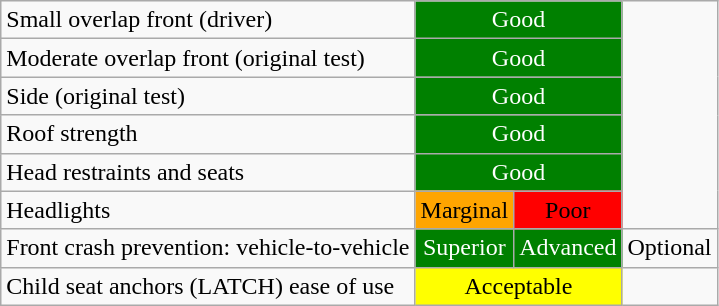<table class="wikitable">
<tr>
<td>Small overlap front (driver)</td>
<td colspan="2" style="text-align:center;color:white;background: green">Good</td>
<td rowspan="6"></td>
</tr>
<tr>
<td>Moderate overlap front (original test)</td>
<td colspan="2" style="text-align:center;color:white;background: green">Good</td>
</tr>
<tr>
<td>Side (original test)</td>
<td colspan="2" style="text-align:center;color:white;background: green">Good</td>
</tr>
<tr>
<td>Roof strength</td>
<td colspan="2" style="text-align:center;color:white;background: green">Good</td>
</tr>
<tr>
<td>Head restraints and seats</td>
<td colspan="2" style="text-align:center;color:white;background: green">Good</td>
</tr>
<tr>
<td>Headlights</td>
<td style="text-align:center;color:black;background:orange">Marginal</td>
<td style="text-align:center;color:black;background:red">Poor</td>
</tr>
<tr>
<td>Front crash prevention: vehicle-to-vehicle</td>
<td style="text-align:center;color:white;background: green">Superior</td>
<td style="text-align:center;color:white;background: green">Advanced</td>
<td>Optional</td>
</tr>
<tr>
<td>Child seat anchors (LATCH) ease of use</td>
<td colspan="2" style="text-align:center;color:black;background: yellow">Acceptable</td>
<td></td>
</tr>
</table>
